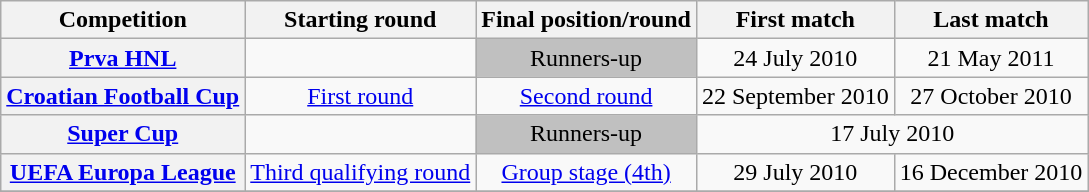<table class="wikitable plainrowheaders" style="text-align:center;">
<tr>
<th scope=col>Competition</th>
<th scope=col>Starting round</th>
<th scope=col>Final position/round</th>
<th scope=col>First match</th>
<th scope=col>Last match</th>
</tr>
<tr>
<th scope=row align=left><a href='#'>Prva HNL</a></th>
<td></td>
<td style="background: silver">Runners-up</td>
<td>24 July 2010</td>
<td>21 May 2011</td>
</tr>
<tr>
<th scope=row align=left><a href='#'>Croatian Football Cup</a></th>
<td><a href='#'>First round</a></td>
<td><a href='#'>Second round</a></td>
<td>22 September 2010</td>
<td>27 October 2010</td>
</tr>
<tr>
<th scope=row align=left><a href='#'>Super Cup</a></th>
<td></td>
<td style="background: silver">Runners-up</td>
<td colspan="2">17 July 2010</td>
</tr>
<tr>
<th scope=row align=left><a href='#'>UEFA Europa League</a></th>
<td><a href='#'>Third qualifying round</a></td>
<td><a href='#'>Group stage (4th)</a></td>
<td>29 July 2010</td>
<td>16 December 2010</td>
</tr>
<tr>
</tr>
</table>
